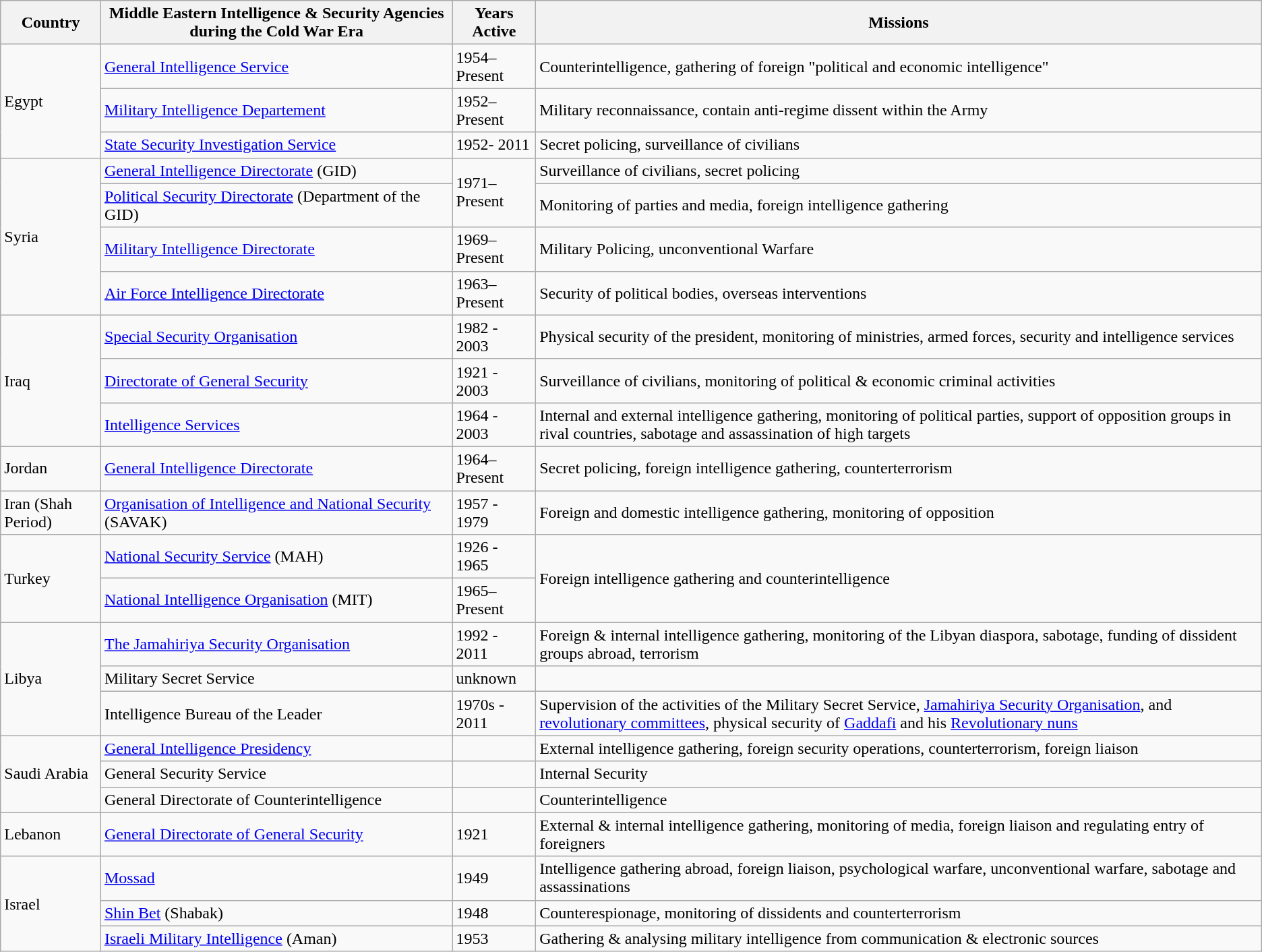<table class="wikitable">
<tr>
<th>Country</th>
<th>Middle Eastern Intelligence & Security Agencies during the Cold War Era</th>
<th>Years Active</th>
<th>Missions</th>
</tr>
<tr>
<td rowspan="3">Egypt</td>
<td><a href='#'>General Intelligence Service</a></td>
<td>1954–Present</td>
<td>Counterintelligence, gathering of foreign "political and economic intelligence"</td>
</tr>
<tr>
<td><a href='#'>Military Intelligence Departement</a></td>
<td>1952–Present</td>
<td>Military reconnaissance, contain anti-regime dissent within the Army</td>
</tr>
<tr>
<td><a href='#'>State Security Investigation Service</a></td>
<td>1952- 2011</td>
<td>Secret policing, surveillance of civilians</td>
</tr>
<tr>
<td rowspan="4">Syria</td>
<td><a href='#'>General Intelligence Directorate</a> (GID)</td>
<td rowspan="2">1971–Present</td>
<td>Surveillance of civilians, secret policing</td>
</tr>
<tr>
<td><a href='#'>Political Security Directorate</a> (Department of the GID)</td>
<td>Monitoring of parties and media, foreign intelligence gathering</td>
</tr>
<tr>
<td><a href='#'>Military Intelligence Directorate</a></td>
<td>1969–Present</td>
<td>Military Policing, unconventional Warfare</td>
</tr>
<tr>
<td><a href='#'>Air Force Intelligence Directorate</a></td>
<td>1963–Present</td>
<td>Security of political bodies, overseas interventions</td>
</tr>
<tr>
<td rowspan="3">Iraq</td>
<td><a href='#'>Special Security Organisation</a></td>
<td>1982 - 2003</td>
<td>Physical security of the president, monitoring of ministries, armed forces, security and intelligence services</td>
</tr>
<tr>
<td><a href='#'>Directorate of General Security</a></td>
<td>1921 - 2003</td>
<td>Surveillance of civilians, monitoring of political & economic criminal activities</td>
</tr>
<tr>
<td><a href='#'>Intelligence Services</a></td>
<td>1964 - 2003</td>
<td>Internal and external intelligence gathering, monitoring of political parties, support of opposition groups in rival countries, sabotage and assassination of high targets</td>
</tr>
<tr>
<td>Jordan</td>
<td><a href='#'>General Intelligence Directorate</a></td>
<td>1964–Present</td>
<td>Secret policing, foreign intelligence gathering, counterterrorism</td>
</tr>
<tr>
<td>Iran (Shah Period)</td>
<td><a href='#'>Organisation of Intelligence and National Security</a> (SAVAK)</td>
<td>1957 - 1979</td>
<td>Foreign and domestic intelligence gathering, monitoring of opposition</td>
</tr>
<tr>
<td rowspan="2">Turkey</td>
<td><a href='#'>National Security Service</a> (MAH)</td>
<td>1926 - 1965</td>
<td rowspan="2">Foreign intelligence gathering and counterintelligence</td>
</tr>
<tr>
<td><a href='#'>National Intelligence Organisation</a> (MIT)</td>
<td>1965–Present</td>
</tr>
<tr>
<td rowspan="3">Libya</td>
<td><a href='#'>The Jamahiriya Security Organisation</a></td>
<td>1992 - 2011</td>
<td>Foreign & internal intelligence gathering, monitoring of the Libyan diaspora, sabotage, funding of dissident groups abroad, terrorism</td>
</tr>
<tr>
<td>Military Secret Service</td>
<td>unknown</td>
<td></td>
</tr>
<tr>
<td>Intelligence Bureau of the Leader</td>
<td>1970s - 2011</td>
<td>Supervision of the activities of the Military Secret Service, <a href='#'>Jamahiriya Security Organisation</a>, and <a href='#'>revolutionary committees</a>, physical security of <a href='#'>Gaddafi</a> and his  <a href='#'>Revolutionary nuns</a></td>
</tr>
<tr>
<td rowspan="3">Saudi Arabia</td>
<td><a href='#'>General Intelligence Presidency</a></td>
<td></td>
<td>External intelligence gathering, foreign security operations, counterterrorism, foreign liaison</td>
</tr>
<tr>
<td>General Security Service</td>
<td></td>
<td>Internal Security</td>
</tr>
<tr>
<td>General Directorate of Counterintelligence</td>
<td></td>
<td>Counterintelligence</td>
</tr>
<tr>
<td>Lebanon</td>
<td><a href='#'>General Directorate of General Security</a></td>
<td>1921</td>
<td>External & internal intelligence gathering, monitoring of media, foreign liaison and regulating entry of foreigners</td>
</tr>
<tr>
<td rowspan="3">Israel</td>
<td><a href='#'>Mossad</a></td>
<td>1949</td>
<td>Intelligence gathering abroad, foreign liaison, psychological warfare, unconventional warfare, sabotage and assassinations</td>
</tr>
<tr>
<td><a href='#'>Shin Bet</a> (Shabak)</td>
<td>1948</td>
<td>Counterespionage, monitoring of dissidents and counterterrorism</td>
</tr>
<tr>
<td><a href='#'>Israeli Military Intelligence</a> (Aman)</td>
<td>1953</td>
<td>Gathering & analysing military intelligence from communication & electronic sources</td>
</tr>
</table>
